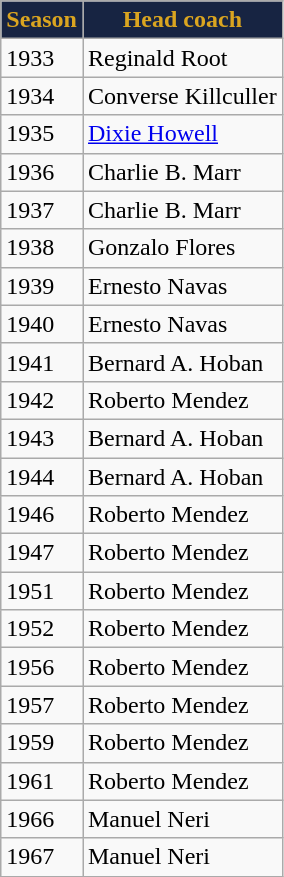<table class="wikitable">
<tr>
<th style=background-color:#172442;color:Goldenrod>Season</th>
<th style=background-color:#172442;color:Goldenrod>Head coach</th>
</tr>
<tr>
<td>1933</td>
<td>Reginald Root</td>
</tr>
<tr>
<td>1934</td>
<td>Converse Killculler</td>
</tr>
<tr>
<td>1935</td>
<td><a href='#'>Dixie Howell</a></td>
</tr>
<tr>
<td>1936</td>
<td>Charlie B. Marr</td>
</tr>
<tr>
<td>1937</td>
<td>Charlie B. Marr</td>
</tr>
<tr>
<td>1938</td>
<td>Gonzalo Flores</td>
</tr>
<tr>
<td>1939</td>
<td>Ernesto Navas</td>
</tr>
<tr>
<td>1940</td>
<td>Ernesto Navas</td>
</tr>
<tr>
<td>1941</td>
<td>Bernard A. Hoban</td>
</tr>
<tr>
<td>1942</td>
<td>Roberto Mendez</td>
</tr>
<tr>
<td>1943</td>
<td>Bernard A. Hoban</td>
</tr>
<tr>
<td>1944</td>
<td>Bernard A. Hoban</td>
</tr>
<tr>
<td>1946</td>
<td>Roberto Mendez</td>
</tr>
<tr>
<td>1947</td>
<td>Roberto Mendez</td>
</tr>
<tr>
<td>1951</td>
<td>Roberto Mendez</td>
</tr>
<tr>
<td>1952</td>
<td>Roberto Mendez</td>
</tr>
<tr>
<td>1956</td>
<td>Roberto Mendez</td>
</tr>
<tr>
<td>1957</td>
<td>Roberto Mendez</td>
</tr>
<tr>
<td>1959</td>
<td>Roberto Mendez</td>
</tr>
<tr>
<td>1961</td>
<td>Roberto Mendez</td>
</tr>
<tr>
<td>1966</td>
<td>Manuel Neri</td>
</tr>
<tr>
<td>1967</td>
<td>Manuel Neri</td>
</tr>
</table>
